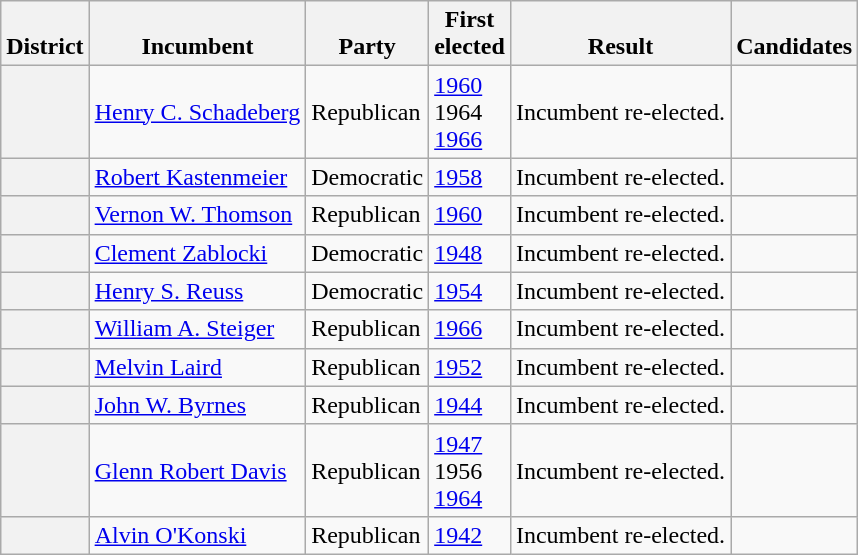<table class=wikitable>
<tr valign=bottom>
<th>District</th>
<th>Incumbent</th>
<th>Party</th>
<th>First<br>elected</th>
<th>Result</th>
<th>Candidates</th>
</tr>
<tr>
<th></th>
<td><a href='#'>Henry C. Schadeberg</a></td>
<td>Republican</td>
<td><a href='#'>1960</a><br>1964 <br><a href='#'>1966</a></td>
<td>Incumbent re-elected.</td>
<td nowrap></td>
</tr>
<tr>
<th></th>
<td><a href='#'>Robert Kastenmeier</a></td>
<td>Democratic</td>
<td><a href='#'>1958</a></td>
<td>Incumbent re-elected.</td>
<td nowrap></td>
</tr>
<tr>
<th></th>
<td><a href='#'>Vernon W. Thomson</a></td>
<td>Republican</td>
<td><a href='#'>1960</a></td>
<td>Incumbent re-elected.</td>
<td nowrap></td>
</tr>
<tr>
<th></th>
<td><a href='#'>Clement Zablocki</a></td>
<td>Democratic</td>
<td><a href='#'>1948</a></td>
<td>Incumbent re-elected.</td>
<td nowrap></td>
</tr>
<tr>
<th></th>
<td><a href='#'>Henry S. Reuss</a></td>
<td>Democratic</td>
<td><a href='#'>1954</a></td>
<td>Incumbent re-elected.</td>
<td nowrap></td>
</tr>
<tr>
<th></th>
<td><a href='#'>William A. Steiger</a></td>
<td>Republican</td>
<td><a href='#'>1966</a></td>
<td>Incumbent re-elected.</td>
<td nowrap></td>
</tr>
<tr>
<th></th>
<td><a href='#'>Melvin Laird</a></td>
<td>Republican</td>
<td><a href='#'>1952</a></td>
<td>Incumbent re-elected.</td>
<td nowrap></td>
</tr>
<tr>
<th></th>
<td><a href='#'>John W. Byrnes</a></td>
<td>Republican</td>
<td><a href='#'>1944</a></td>
<td>Incumbent re-elected.</td>
<td nowrap></td>
</tr>
<tr>
<th></th>
<td><a href='#'>Glenn Robert Davis</a></td>
<td>Republican</td>
<td><a href='#'>1947 </a><br>1956 <br><a href='#'>1964</a></td>
<td>Incumbent re-elected.</td>
<td nowrap></td>
</tr>
<tr>
<th></th>
<td><a href='#'>Alvin O'Konski</a></td>
<td>Republican</td>
<td><a href='#'>1942</a></td>
<td>Incumbent re-elected.</td>
<td nowrap></td>
</tr>
</table>
